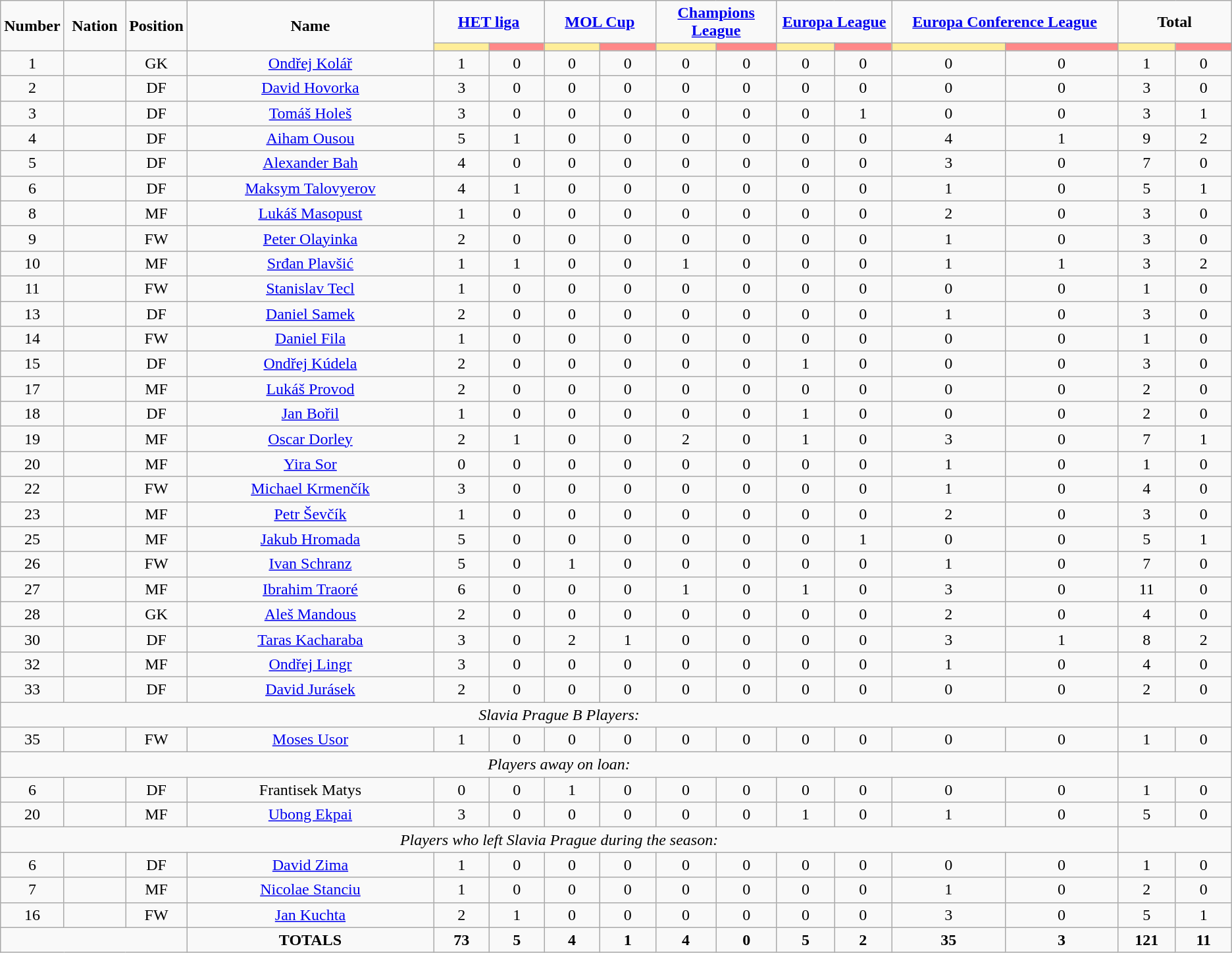<table class="wikitable" style="text-align:center;">
<tr>
<td rowspan="2"  style="width:5%; text-align:center;"><strong>Number</strong></td>
<td rowspan="2"  style="width:5%; text-align:center;"><strong>Nation</strong></td>
<td rowspan="2"  style="width:5%; text-align:center;"><strong>Position</strong></td>
<td rowspan="2"  style="width:20%; text-align:center;"><strong>Name</strong></td>
<td colspan="2" style="text-align:center;"><strong><a href='#'>HET liga</a></strong></td>
<td colspan="2" style="text-align:center;"><strong><a href='#'>MOL Cup</a></strong></td>
<td colspan="2" style="text-align:center;"><strong><a href='#'>Champions League</a></strong></td>
<td colspan="2" style="text-align:center;"><strong><a href='#'>Europa League</a></strong></td>
<td colspan="2" style="text-align:center;"><strong><a href='#'>Europa Conference League</a></strong></td>
<td colspan="2" style="text-align:center;"><strong>Total</strong></td>
</tr>
<tr>
<th style="width:60px; background:#fe9;"></th>
<th style="width:60px; background:#ff8888;"></th>
<th style="width:60px; background:#fe9;"></th>
<th style="width:60px; background:#ff8888;"></th>
<th style="width:60px; background:#fe9;"></th>
<th style="width:60px; background:#ff8888;"></th>
<th style="width:60px; background:#fe9;"></th>
<th style="width:60px; background:#ff8888;"></th>
<th style="width:130px; background:#fe9;"></th>
<th style="width:130px; background:#ff8888;"></th>
<th style="width:60px; background:#fe9;"></th>
<th style="width:60px; background:#ff8888;"></th>
</tr>
<tr>
<td>1</td>
<td></td>
<td>GK</td>
<td><a href='#'>Ondřej Kolář</a></td>
<td>1</td>
<td>0</td>
<td>0</td>
<td>0</td>
<td>0</td>
<td>0</td>
<td>0</td>
<td>0</td>
<td>0</td>
<td>0</td>
<td>1</td>
<td>0</td>
</tr>
<tr>
<td>2</td>
<td></td>
<td>DF</td>
<td><a href='#'>David Hovorka</a></td>
<td>3</td>
<td>0</td>
<td>0</td>
<td>0</td>
<td>0</td>
<td>0</td>
<td>0</td>
<td>0</td>
<td>0</td>
<td>0</td>
<td>3</td>
<td>0</td>
</tr>
<tr>
<td>3</td>
<td></td>
<td>DF</td>
<td><a href='#'>Tomáš Holeš</a></td>
<td>3</td>
<td>0</td>
<td>0</td>
<td>0</td>
<td>0</td>
<td>0</td>
<td>0</td>
<td>1</td>
<td>0</td>
<td>0</td>
<td>3</td>
<td>1</td>
</tr>
<tr>
<td>4</td>
<td></td>
<td>DF</td>
<td><a href='#'>Aiham Ousou</a></td>
<td>5</td>
<td>1</td>
<td>0</td>
<td>0</td>
<td>0</td>
<td>0</td>
<td>0</td>
<td>0</td>
<td>4</td>
<td>1</td>
<td>9</td>
<td>2</td>
</tr>
<tr>
<td>5</td>
<td></td>
<td>DF</td>
<td><a href='#'>Alexander Bah</a></td>
<td>4</td>
<td>0</td>
<td>0</td>
<td>0</td>
<td>0</td>
<td>0</td>
<td>0</td>
<td>0</td>
<td>3</td>
<td>0</td>
<td>7</td>
<td>0</td>
</tr>
<tr>
<td>6</td>
<td></td>
<td>DF</td>
<td><a href='#'>Maksym Talovyerov</a></td>
<td>4</td>
<td>1</td>
<td>0</td>
<td>0</td>
<td>0</td>
<td>0</td>
<td>0</td>
<td>0</td>
<td>1</td>
<td>0</td>
<td>5</td>
<td>1</td>
</tr>
<tr>
<td>8</td>
<td></td>
<td>MF</td>
<td><a href='#'>Lukáš Masopust</a></td>
<td>1</td>
<td>0</td>
<td>0</td>
<td>0</td>
<td>0</td>
<td>0</td>
<td>0</td>
<td>0</td>
<td>2</td>
<td>0</td>
<td>3</td>
<td>0</td>
</tr>
<tr>
<td>9</td>
<td></td>
<td>FW</td>
<td><a href='#'>Peter Olayinka</a></td>
<td>2</td>
<td>0</td>
<td>0</td>
<td>0</td>
<td>0</td>
<td>0</td>
<td>0</td>
<td>0</td>
<td>1</td>
<td>0</td>
<td>3</td>
<td>0</td>
</tr>
<tr>
<td>10</td>
<td></td>
<td>MF</td>
<td><a href='#'>Srđan Plavšić</a></td>
<td>1</td>
<td>1</td>
<td>0</td>
<td>0</td>
<td>1</td>
<td>0</td>
<td>0</td>
<td>0</td>
<td>1</td>
<td>1</td>
<td>3</td>
<td>2</td>
</tr>
<tr>
<td>11</td>
<td></td>
<td>FW</td>
<td><a href='#'>Stanislav Tecl</a></td>
<td>1</td>
<td>0</td>
<td>0</td>
<td>0</td>
<td>0</td>
<td>0</td>
<td>0</td>
<td>0</td>
<td>0</td>
<td>0</td>
<td>1</td>
<td>0</td>
</tr>
<tr>
<td>13</td>
<td></td>
<td>DF</td>
<td><a href='#'>Daniel Samek</a></td>
<td>2</td>
<td>0</td>
<td>0</td>
<td>0</td>
<td>0</td>
<td>0</td>
<td>0</td>
<td>0</td>
<td>1</td>
<td>0</td>
<td>3</td>
<td>0</td>
</tr>
<tr>
<td>14</td>
<td></td>
<td>FW</td>
<td><a href='#'>Daniel Fila</a></td>
<td>1</td>
<td>0</td>
<td>0</td>
<td>0</td>
<td>0</td>
<td>0</td>
<td>0</td>
<td>0</td>
<td>0</td>
<td>0</td>
<td>1</td>
<td>0</td>
</tr>
<tr>
<td>15</td>
<td></td>
<td>DF</td>
<td><a href='#'>Ondřej Kúdela</a></td>
<td>2</td>
<td>0</td>
<td>0</td>
<td>0</td>
<td>0</td>
<td>0</td>
<td>1</td>
<td>0</td>
<td>0</td>
<td>0</td>
<td>3</td>
<td>0</td>
</tr>
<tr>
<td>17</td>
<td></td>
<td>MF</td>
<td><a href='#'>Lukáš Provod</a></td>
<td>2</td>
<td>0</td>
<td>0</td>
<td>0</td>
<td>0</td>
<td>0</td>
<td>0</td>
<td>0</td>
<td>0</td>
<td>0</td>
<td>2</td>
<td>0</td>
</tr>
<tr>
<td>18</td>
<td></td>
<td>DF</td>
<td><a href='#'>Jan Bořil</a></td>
<td>1</td>
<td>0</td>
<td>0</td>
<td>0</td>
<td>0</td>
<td>0</td>
<td>1</td>
<td>0</td>
<td>0</td>
<td>0</td>
<td>2</td>
<td>0</td>
</tr>
<tr>
<td>19</td>
<td></td>
<td>MF</td>
<td><a href='#'>Oscar Dorley</a></td>
<td>2</td>
<td>1</td>
<td>0</td>
<td>0</td>
<td>2</td>
<td>0</td>
<td>1</td>
<td>0</td>
<td>3</td>
<td>0</td>
<td>7</td>
<td>1</td>
</tr>
<tr>
<td>20</td>
<td></td>
<td>MF</td>
<td><a href='#'>Yira Sor</a></td>
<td>0</td>
<td>0</td>
<td>0</td>
<td>0</td>
<td>0</td>
<td>0</td>
<td>0</td>
<td>0</td>
<td>1</td>
<td>0</td>
<td>1</td>
<td>0</td>
</tr>
<tr>
<td>22</td>
<td></td>
<td>FW</td>
<td><a href='#'>Michael Krmenčík</a></td>
<td>3</td>
<td>0</td>
<td>0</td>
<td>0</td>
<td>0</td>
<td>0</td>
<td>0</td>
<td>0</td>
<td>1</td>
<td>0</td>
<td>4</td>
<td>0</td>
</tr>
<tr>
<td>23</td>
<td></td>
<td>MF</td>
<td><a href='#'>Petr Ševčík</a></td>
<td>1</td>
<td>0</td>
<td>0</td>
<td>0</td>
<td>0</td>
<td>0</td>
<td>0</td>
<td>0</td>
<td>2</td>
<td>0</td>
<td>3</td>
<td>0</td>
</tr>
<tr>
<td>25</td>
<td></td>
<td>MF</td>
<td><a href='#'>Jakub Hromada</a></td>
<td>5</td>
<td>0</td>
<td>0</td>
<td>0</td>
<td>0</td>
<td>0</td>
<td>0</td>
<td>1</td>
<td>0</td>
<td>0</td>
<td>5</td>
<td>1</td>
</tr>
<tr>
<td>26</td>
<td></td>
<td>FW</td>
<td><a href='#'>Ivan Schranz</a></td>
<td>5</td>
<td>0</td>
<td>1</td>
<td>0</td>
<td>0</td>
<td>0</td>
<td>0</td>
<td>0</td>
<td>1</td>
<td>0</td>
<td>7</td>
<td>0</td>
</tr>
<tr>
<td>27</td>
<td></td>
<td>MF</td>
<td><a href='#'>Ibrahim Traoré</a></td>
<td>6</td>
<td>0</td>
<td>0</td>
<td>0</td>
<td>1</td>
<td>0</td>
<td>1</td>
<td>0</td>
<td>3</td>
<td>0</td>
<td>11</td>
<td>0</td>
</tr>
<tr>
<td>28</td>
<td></td>
<td>GK</td>
<td><a href='#'>Aleš Mandous</a></td>
<td>2</td>
<td>0</td>
<td>0</td>
<td>0</td>
<td>0</td>
<td>0</td>
<td>0</td>
<td>0</td>
<td>2</td>
<td>0</td>
<td>4</td>
<td>0</td>
</tr>
<tr>
<td>30</td>
<td></td>
<td>DF</td>
<td><a href='#'>Taras Kacharaba</a></td>
<td>3</td>
<td>0</td>
<td>2</td>
<td>1</td>
<td>0</td>
<td>0</td>
<td>0</td>
<td>0</td>
<td>3</td>
<td>1</td>
<td>8</td>
<td>2</td>
</tr>
<tr>
<td>32</td>
<td></td>
<td>MF</td>
<td><a href='#'>Ondřej Lingr</a></td>
<td>3</td>
<td>0</td>
<td>0</td>
<td>0</td>
<td>0</td>
<td>0</td>
<td>0</td>
<td>0</td>
<td>1</td>
<td>0</td>
<td>4</td>
<td>0</td>
</tr>
<tr>
<td>33</td>
<td></td>
<td>DF</td>
<td><a href='#'>David Jurásek</a></td>
<td>2</td>
<td>0</td>
<td>0</td>
<td>0</td>
<td>0</td>
<td>0</td>
<td>0</td>
<td>0</td>
<td>0</td>
<td>0</td>
<td>2</td>
<td>0</td>
</tr>
<tr>
<td colspan="14"><em>Slavia Prague B Players:</em></td>
</tr>
<tr>
<td>35</td>
<td></td>
<td>FW</td>
<td><a href='#'>Moses Usor</a></td>
<td>1</td>
<td>0</td>
<td>0</td>
<td>0</td>
<td>0</td>
<td>0</td>
<td>0</td>
<td>0</td>
<td>0</td>
<td>0</td>
<td>1</td>
<td>0</td>
</tr>
<tr>
<td colspan="14"><em>Players away on loan:</em></td>
</tr>
<tr>
<td>6</td>
<td></td>
<td>DF</td>
<td>Frantisek Matys</td>
<td>0</td>
<td>0</td>
<td>1</td>
<td>0</td>
<td>0</td>
<td>0</td>
<td>0</td>
<td>0</td>
<td>0</td>
<td>0</td>
<td>1</td>
<td>0</td>
</tr>
<tr>
<td>20</td>
<td></td>
<td>MF</td>
<td><a href='#'>Ubong Ekpai</a></td>
<td>3</td>
<td>0</td>
<td>0</td>
<td>0</td>
<td>0</td>
<td>0</td>
<td>1</td>
<td>0</td>
<td>1</td>
<td>0</td>
<td>5</td>
<td>0</td>
</tr>
<tr>
<td colspan="14"><em>Players who left Slavia Prague during the season:</em></td>
</tr>
<tr>
<td>6</td>
<td></td>
<td>DF</td>
<td><a href='#'>David Zima</a></td>
<td>1</td>
<td>0</td>
<td>0</td>
<td>0</td>
<td>0</td>
<td>0</td>
<td>0</td>
<td>0</td>
<td>0</td>
<td>0</td>
<td>1</td>
<td>0</td>
</tr>
<tr>
<td>7</td>
<td></td>
<td>MF</td>
<td><a href='#'>Nicolae Stanciu</a></td>
<td>1</td>
<td>0</td>
<td>0</td>
<td>0</td>
<td>0</td>
<td>0</td>
<td>0</td>
<td>0</td>
<td>1</td>
<td>0</td>
<td>2</td>
<td>0</td>
</tr>
<tr>
<td>16</td>
<td></td>
<td>FW</td>
<td><a href='#'>Jan Kuchta</a></td>
<td>2</td>
<td>1</td>
<td>0</td>
<td>0</td>
<td>0</td>
<td>0</td>
<td>0</td>
<td>0</td>
<td>3</td>
<td>0</td>
<td>5</td>
<td>1</td>
</tr>
<tr>
<td colspan="3"></td>
<td><strong>TOTALS</strong></td>
<td><strong>73</strong></td>
<td><strong>5</strong></td>
<td><strong>4</strong></td>
<td><strong>1</strong></td>
<td><strong>4</strong></td>
<td><strong>0</strong></td>
<td><strong>5</strong></td>
<td><strong>2</strong></td>
<td><strong>35</strong></td>
<td><strong>3</strong></td>
<td><strong>121</strong></td>
<td><strong>11</strong></td>
</tr>
</table>
